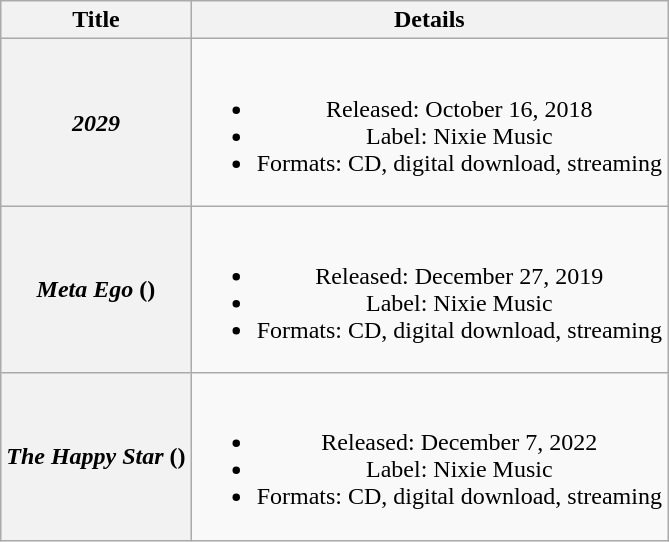<table class="wikitable plainrowheaders" style="text-align:center;">
<tr>
<th scope="col">Title</th>
<th scope="col">Details</th>
</tr>
<tr>
<th scope="row"><em>2029</em></th>
<td><br><ul><li>Released: October 16, 2018</li><li>Label: Nixie Music</li><li>Formats: CD, digital download, streaming</li></ul></td>
</tr>
<tr>
<th scope="row"><em>Meta Ego</em> ()</th>
<td><br><ul><li>Released: December 27, 2019</li><li>Label: Nixie Music</li><li>Formats: CD, digital download, streaming</li></ul></td>
</tr>
<tr>
<th scope="row"><em>The Happy Star</em> ()</th>
<td><br><ul><li>Released: December 7, 2022</li><li>Label: Nixie Music</li><li>Formats: CD, digital download, streaming</li></ul></td>
</tr>
</table>
